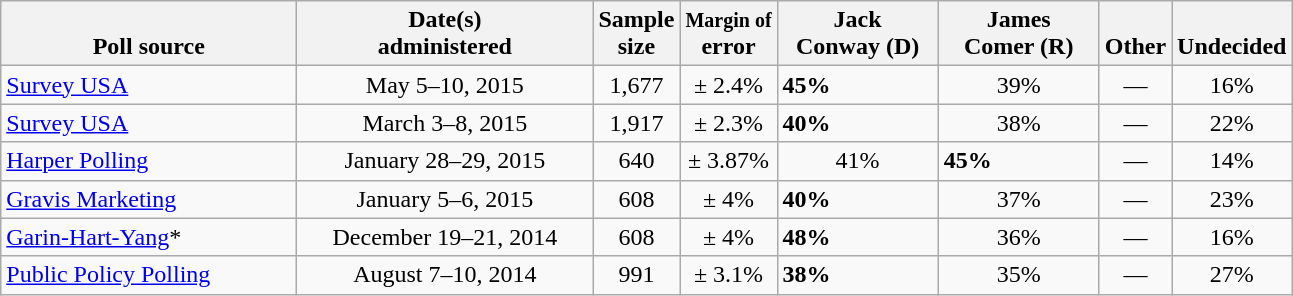<table class="wikitable">
<tr valign= bottom>
<th style="width:190px;">Poll source</th>
<th style="width:190px;">Date(s)<br>administered</th>
<th class=small>Sample<br>size</th>
<th><small>Margin of</small><br>error</th>
<th style="width:100px;">Jack<br>Conway (D)</th>
<th style="width:100px;">James<br>Comer (R)</th>
<th style="width:40px;">Other</th>
<th style="width:40px;">Undecided</th>
</tr>
<tr>
<td><a href='#'>Survey USA</a></td>
<td align=center>May 5–10, 2015</td>
<td align=center>1,677</td>
<td align=center>± 2.4%</td>
<td><strong>45%</strong></td>
<td align=center>39%</td>
<td align=center>—</td>
<td align=center>16%</td>
</tr>
<tr>
<td><a href='#'>Survey USA</a></td>
<td align=center>March 3–8, 2015</td>
<td align=center>1,917</td>
<td align=center>± 2.3%</td>
<td><strong>40%</strong></td>
<td align=center>38%</td>
<td align=center>—</td>
<td align=center>22%</td>
</tr>
<tr>
<td><a href='#'>Harper Polling</a></td>
<td align=center>January 28–29, 2015</td>
<td align=center>640</td>
<td align=center>± 3.87%</td>
<td align=center>41%</td>
<td><strong>45%</strong></td>
<td align=center>—</td>
<td align=center>14%</td>
</tr>
<tr>
<td><a href='#'>Gravis Marketing</a></td>
<td align=center>January 5–6, 2015</td>
<td align=center>608</td>
<td align=center>± 4%</td>
<td><strong>40%</strong></td>
<td align=center>37%</td>
<td align=center>—</td>
<td align=center>23%</td>
</tr>
<tr>
<td><a href='#'>Garin-Hart-Yang</a>*</td>
<td align=center>December 19–21, 2014</td>
<td align=center>608</td>
<td align=center>± 4%</td>
<td><strong>48%</strong></td>
<td align=center>36%</td>
<td align=center>—</td>
<td align=center>16%</td>
</tr>
<tr>
<td><a href='#'>Public Policy Polling</a></td>
<td align=center>August 7–10, 2014</td>
<td align=center>991</td>
<td align=center>± 3.1%</td>
<td><strong>38%</strong></td>
<td align=center>35%</td>
<td align=center>—</td>
<td align=center>27%</td>
</tr>
</table>
